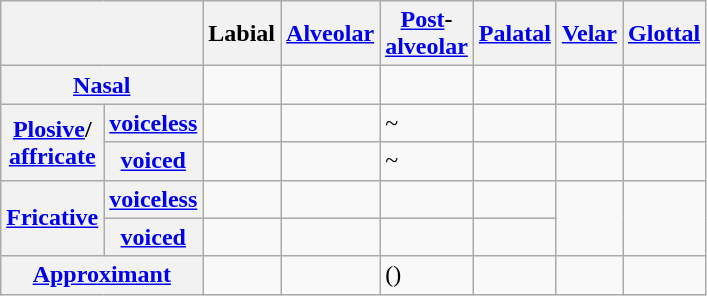<table class="wikitable">
<tr>
<th colspan="2"></th>
<th scope="col">Labial</th>
<th scope="col"><a href='#'>Alveolar</a></th>
<th scope="col"><a href='#'>Post</a>-<br><a href='#'>alveolar</a></th>
<th scope="col"><a href='#'>Palatal</a></th>
<th scope="col"><a href='#'>Velar</a></th>
<th scope="col"><a href='#'>Glottal</a></th>
</tr>
<tr>
<th scope="row" colspan="2"><a href='#'>Nasal</a></th>
<td></td>
<td></td>
<td></td>
<td></td>
<td></td>
<td></td>
</tr>
<tr>
<th scope="row" rowspan="2"><a href='#'>Plosive</a>/<br><a href='#'>affricate</a></th>
<th scope="row"><a href='#'>voiceless</a></th>
<td></td>
<td></td>
<td>~</td>
<td></td>
<td></td>
<td></td>
</tr>
<tr>
<th scope="row"><a href='#'>voiced</a></th>
<td></td>
<td></td>
<td>~</td>
<td></td>
<td></td>
<td></td>
</tr>
<tr>
<th scope="row" rowspan="2"><a href='#'>Fricative</a></th>
<th scope="row"><a href='#'>voiceless</a></th>
<td></td>
<td></td>
<td></td>
<td></td>
<td scope="row" rowspan="2"></td>
<td scope="row" rowspan="2"></td>
</tr>
<tr>
<th scope="row"><a href='#'>voiced</a></th>
<td></td>
<td></td>
<td></td>
<td></td>
</tr>
<tr>
<th scope="row" colspan="2"><a href='#'>Approximant</a></th>
<td></td>
<td></td>
<td>()</td>
<td></td>
<td></td>
<td></td>
</tr>
</table>
